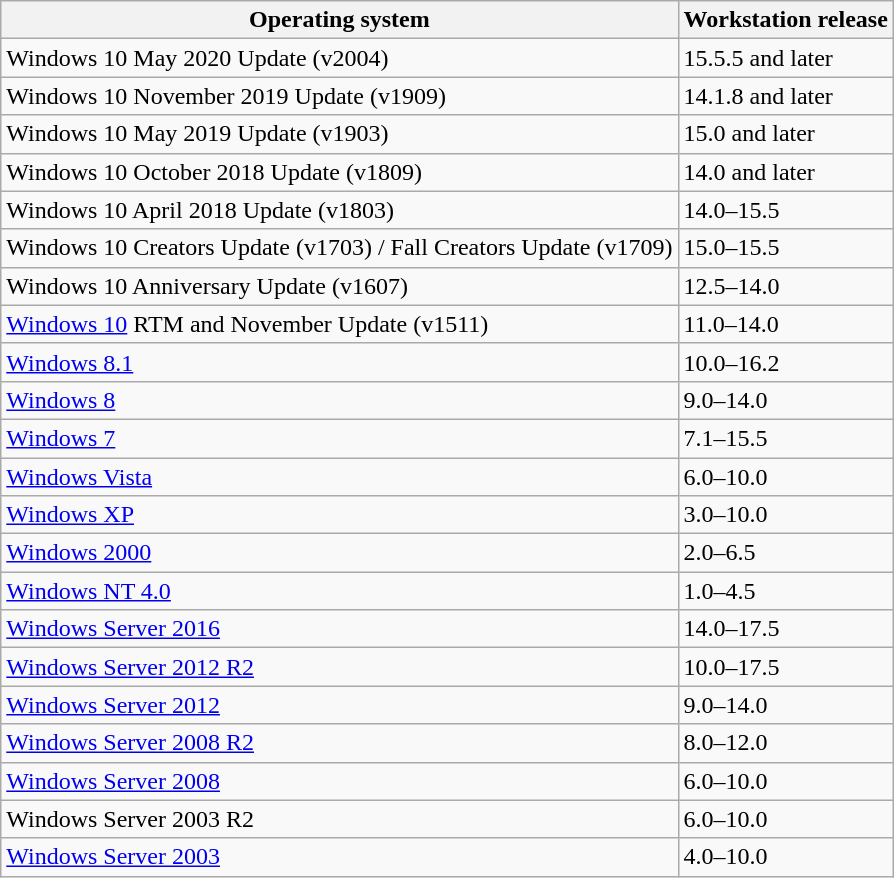<table class="wikitable" style="display: inline-table;">
<tr>
<th>Operating system</th>
<th>Workstation release</th>
</tr>
<tr>
<td>Windows 10 May 2020 Update (v2004)</td>
<td>15.5.5 and later</td>
</tr>
<tr>
<td>Windows 10 November 2019 Update (v1909)</td>
<td>14.1.8 and later</td>
</tr>
<tr>
<td>Windows 10 May 2019 Update (v1903)</td>
<td>15.0 and later</td>
</tr>
<tr>
<td>Windows 10 October 2018 Update (v1809)</td>
<td>14.0 and later</td>
</tr>
<tr>
<td>Windows 10 April 2018 Update (v1803)</td>
<td>14.0–15.5</td>
</tr>
<tr>
<td>Windows 10 Creators Update (v1703) / Fall Creators Update (v1709)</td>
<td>15.0–15.5</td>
</tr>
<tr>
<td>Windows 10 Anniversary Update (v1607)</td>
<td>12.5–14.0</td>
</tr>
<tr>
<td><a href='#'>Windows 10</a> RTM and November Update (v1511)</td>
<td>11.0–14.0</td>
</tr>
<tr>
<td><a href='#'>Windows 8.1</a></td>
<td>10.0–16.2</td>
</tr>
<tr>
<td><a href='#'>Windows 8</a></td>
<td>9.0–14.0</td>
</tr>
<tr>
<td><a href='#'>Windows 7</a></td>
<td>7.1–15.5</td>
</tr>
<tr>
<td><a href='#'>Windows Vista</a></td>
<td>6.0–10.0</td>
</tr>
<tr>
<td><a href='#'>Windows XP</a></td>
<td>3.0–10.0</td>
</tr>
<tr>
<td><a href='#'>Windows 2000</a></td>
<td>2.0–6.5</td>
</tr>
<tr>
<td><a href='#'>Windows NT 4.0</a></td>
<td>1.0–4.5</td>
</tr>
<tr>
<td><a href='#'>Windows Server 2016</a></td>
<td>14.0–17.5</td>
</tr>
<tr>
<td><a href='#'>Windows Server 2012 R2</a></td>
<td>10.0–17.5</td>
</tr>
<tr>
<td><a href='#'>Windows Server 2012</a></td>
<td>9.0–14.0</td>
</tr>
<tr>
<td><a href='#'>Windows Server 2008 R2</a></td>
<td>8.0–12.0</td>
</tr>
<tr>
<td><a href='#'>Windows Server 2008</a></td>
<td>6.0–10.0</td>
</tr>
<tr>
<td>Windows Server 2003 R2</td>
<td>6.0–10.0</td>
</tr>
<tr>
<td><a href='#'>Windows Server 2003</a></td>
<td>4.0–10.0</td>
</tr>
</table>
